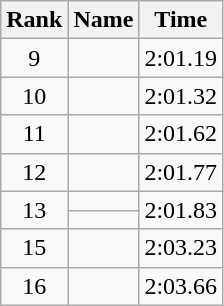<table class="wikitable">
<tr>
<th>Rank</th>
<th>Name</th>
<th>Time</th>
</tr>
<tr>
<td align="center">9</td>
<td></td>
<td align="center">2:01.19</td>
</tr>
<tr>
<td align="center">10</td>
<td></td>
<td align="center">2:01.32</td>
</tr>
<tr>
<td align="center">11</td>
<td></td>
<td align="center">2:01.62</td>
</tr>
<tr>
<td align="center">12</td>
<td></td>
<td align="center">2:01.77</td>
</tr>
<tr>
<td rowspan=2 align="center">13</td>
<td></td>
<td rowspan=2 align="center">2:01.83</td>
</tr>
<tr>
<td></td>
</tr>
<tr>
<td align="center">15</td>
<td></td>
<td align="center">2:03.23</td>
</tr>
<tr>
<td align="center">16</td>
<td></td>
<td align="center">2:03.66</td>
</tr>
</table>
